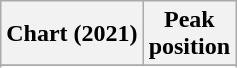<table class="wikitable sortable plainrowheaders" style="text-align:center">
<tr>
<th scope="col">Chart (2021)</th>
<th scope="col">Peak<br>position</th>
</tr>
<tr>
</tr>
<tr>
</tr>
<tr>
</tr>
</table>
